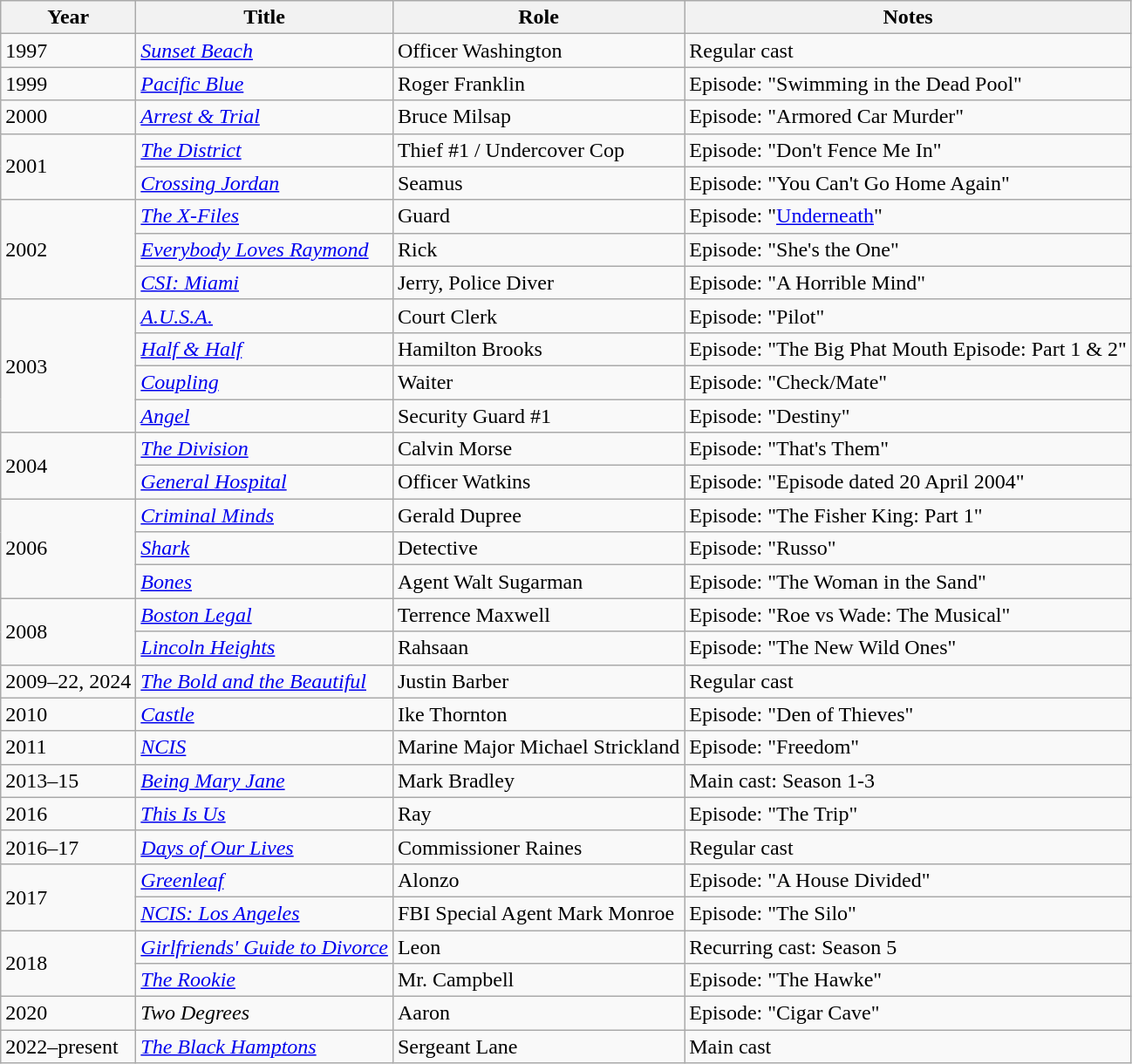<table class="wikitable sortable">
<tr>
<th>Year</th>
<th>Title</th>
<th>Role</th>
<th>Notes</th>
</tr>
<tr>
<td>1997</td>
<td><em><a href='#'>Sunset Beach</a></em></td>
<td>Officer Washington</td>
<td>Regular cast</td>
</tr>
<tr>
<td>1999</td>
<td><em><a href='#'>Pacific Blue</a></em></td>
<td>Roger Franklin</td>
<td>Episode: "Swimming in the Dead Pool"</td>
</tr>
<tr>
<td>2000</td>
<td><em><a href='#'>Arrest & Trial</a></em></td>
<td>Bruce Milsap</td>
<td>Episode: "Armored Car Murder"</td>
</tr>
<tr>
<td rowspan="2">2001</td>
<td><em><a href='#'>The District</a></em></td>
<td>Thief #1 / Undercover Cop</td>
<td>Episode: "Don't Fence Me In"</td>
</tr>
<tr>
<td><em><a href='#'>Crossing Jordan</a></em></td>
<td>Seamus</td>
<td>Episode: "You Can't Go Home Again"</td>
</tr>
<tr>
<td rowspan="3">2002</td>
<td><em><a href='#'>The X-Files</a></em></td>
<td>Guard</td>
<td>Episode: "<a href='#'>Underneath</a>"</td>
</tr>
<tr>
<td><em><a href='#'>Everybody Loves Raymond</a></em></td>
<td>Rick</td>
<td>Episode: "She's the One"</td>
</tr>
<tr>
<td><em><a href='#'>CSI: Miami</a></em></td>
<td>Jerry, Police Diver</td>
<td>Episode: "A Horrible Mind"</td>
</tr>
<tr>
<td rowspan="4">2003</td>
<td><em><a href='#'>A.U.S.A.</a></em></td>
<td>Court Clerk</td>
<td>Episode: "Pilot"</td>
</tr>
<tr>
<td><em><a href='#'>Half & Half</a></em></td>
<td>Hamilton Brooks</td>
<td>Episode: "The Big Phat Mouth Episode: Part 1 & 2"</td>
</tr>
<tr>
<td><em><a href='#'>Coupling</a></em></td>
<td>Waiter</td>
<td>Episode: "Check/Mate"</td>
</tr>
<tr>
<td><em><a href='#'>Angel</a></em></td>
<td>Security Guard #1</td>
<td>Episode: "Destiny"</td>
</tr>
<tr>
<td rowspan="2">2004</td>
<td><em><a href='#'>The Division</a></em></td>
<td>Calvin Morse</td>
<td>Episode: "That's Them"</td>
</tr>
<tr>
<td><em><a href='#'>General Hospital</a></em></td>
<td>Officer Watkins</td>
<td>Episode: "Episode dated 20 April 2004"</td>
</tr>
<tr>
<td rowspan="3">2006</td>
<td><em><a href='#'>Criminal Minds</a></em></td>
<td>Gerald Dupree</td>
<td>Episode: "The Fisher King: Part 1"</td>
</tr>
<tr>
<td><em><a href='#'>Shark</a></em></td>
<td>Detective</td>
<td>Episode: "Russo"</td>
</tr>
<tr>
<td><em><a href='#'>Bones</a></em></td>
<td>Agent Walt Sugarman</td>
<td>Episode: "The Woman in the Sand"</td>
</tr>
<tr>
<td rowspan="2">2008</td>
<td><em><a href='#'>Boston Legal</a></em></td>
<td>Terrence Maxwell</td>
<td>Episode: "Roe vs Wade: The Musical"</td>
</tr>
<tr>
<td><em><a href='#'>Lincoln Heights</a></em></td>
<td>Rahsaan</td>
<td>Episode: "The New Wild Ones"</td>
</tr>
<tr>
<td>2009–22, 2024</td>
<td><em><a href='#'>The Bold and the Beautiful</a></em></td>
<td>Justin Barber</td>
<td>Regular cast</td>
</tr>
<tr>
<td>2010</td>
<td><em><a href='#'>Castle</a></em></td>
<td>Ike Thornton</td>
<td>Episode: "Den of Thieves"</td>
</tr>
<tr>
<td>2011</td>
<td><em><a href='#'>NCIS</a></em></td>
<td>Marine Major Michael Strickland</td>
<td>Episode: "Freedom"</td>
</tr>
<tr>
<td>2013–15</td>
<td><em><a href='#'>Being Mary Jane</a></em></td>
<td>Mark Bradley</td>
<td>Main cast: Season 1-3</td>
</tr>
<tr>
<td>2016</td>
<td><em><a href='#'>This Is Us</a></em></td>
<td>Ray</td>
<td>Episode: "The Trip"</td>
</tr>
<tr>
<td>2016–17</td>
<td><em><a href='#'>Days of Our Lives</a></em></td>
<td>Commissioner Raines</td>
<td>Regular cast</td>
</tr>
<tr>
<td rowspan="2">2017</td>
<td><em><a href='#'>Greenleaf</a></em></td>
<td>Alonzo</td>
<td>Episode: "A House Divided"</td>
</tr>
<tr>
<td><em><a href='#'>NCIS: Los Angeles</a></em></td>
<td>FBI Special Agent Mark Monroe</td>
<td>Episode: "The Silo"</td>
</tr>
<tr>
<td rowspan="2">2018</td>
<td><em><a href='#'>Girlfriends' Guide to Divorce</a></em></td>
<td>Leon</td>
<td>Recurring cast: Season 5</td>
</tr>
<tr>
<td><em><a href='#'>The Rookie</a></em></td>
<td>Mr. Campbell</td>
<td>Episode: "The Hawke"</td>
</tr>
<tr>
<td>2020</td>
<td><em>Two Degrees</em></td>
<td>Aaron</td>
<td>Episode: "Cigar Cave"</td>
</tr>
<tr>
<td>2022–present</td>
<td><em><a href='#'>The Black Hamptons</a></em></td>
<td>Sergeant Lane</td>
<td>Main cast</td>
</tr>
</table>
